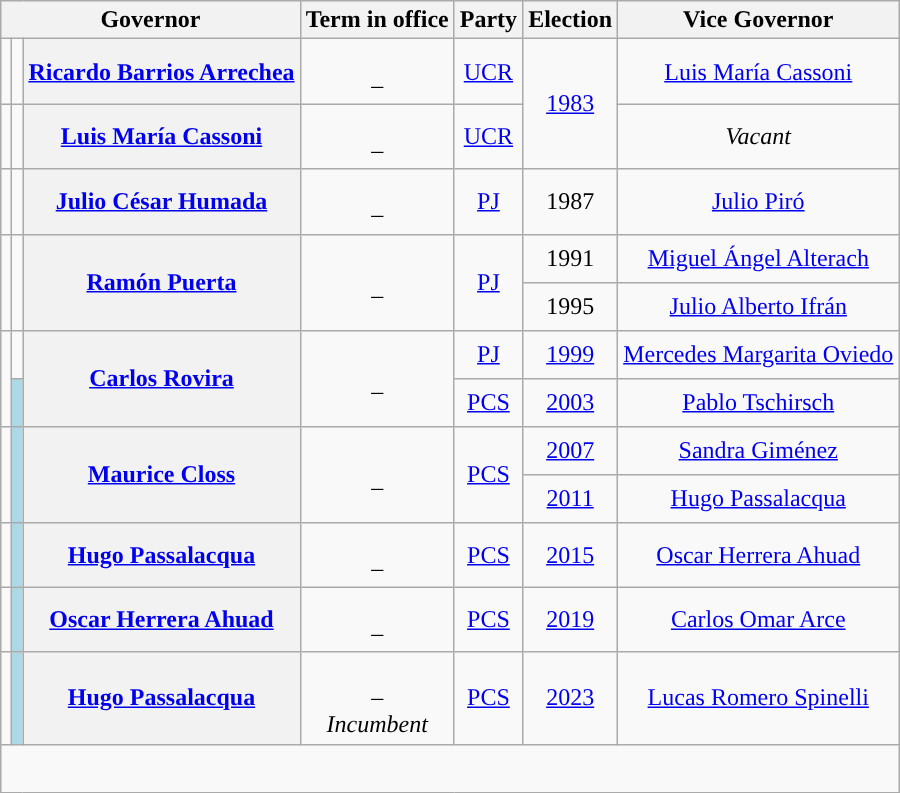<table class="wikitable sortable" style="text-align: center;">
<tr>
<th scope="col" colspan="3">Governor</th>
<th scope="col">Term in office</th>
<th scope="col">Party</th>
<th scope="col">Election</th>
<th scope="col">Vice Governor</th>
</tr>
<tr style="height:2em;">
<td data-sort-value="Barrios Arrechea, Ricardo"></td>
<td style="background:"></td>
<th scope="row"><a href='#'>Ricardo Barrios Arrechea</a></th>
<td><br>–<br></td>
<td><a href='#'>UCR</a></td>
<td rowspan="2"><a href='#'>1983</a></td>
<td data-sort-value="Cassoni, Luis María"><a href='#'>Luis María Cassoni</a></td>
</tr>
<tr style="height:2em;">
<td data-sort-value="Cassoni, Luis María"></td>
<td style="background:"></td>
<th scope="row"><a href='#'>Luis María Cassoni</a></th>
<td><br>–<br></td>
<td><a href='#'>UCR</a></td>
<td><em>Vacant</em></td>
</tr>
<tr style="height:2em;">
<td data-sort-value="Humada, Julio César"></td>
<td style="background:"></td>
<th scope="row"><a href='#'>Julio César Humada</a></th>
<td><br>–<br></td>
<td><a href='#'>PJ</a></td>
<td>1987</td>
<td data-sort-value="Piró, Julio"><a href='#'>Julio Piró</a></td>
</tr>
<tr style="height:2em;">
<td rowspan="2" data-sort-value="Puerta, Ramón"></td>
<td rowspan="2" style="background:"></td>
<th rowspan="2" scope="row"><a href='#'>Ramón Puerta</a></th>
<td rowspan="2"><br>–<br></td>
<td rowspan="2"><a href='#'>PJ</a></td>
<td>1991</td>
<td data-sort-value="Alterach, Miguel Ángel"><a href='#'>Miguel Ángel Alterach</a></td>
</tr>
<tr style="height:2em;">
<td>1995</td>
<td data-sort-value="Ifrán, Julio Alberto"><a href='#'>Julio Alberto Ifrán</a></td>
</tr>
<tr style="height:2em;">
<td rowspan="2" data-sort-value="Rovira, Carlos"></td>
<td style="background:"></td>
<th rowspan="2" scope="row"><a href='#'>Carlos Rovira</a></th>
<td rowspan="2"><br>–<br></td>
<td><a href='#'>PJ</a></td>
<td><a href='#'>1999</a></td>
<td data-sort-value="Oviedo, Mercedes Margarita"><a href='#'>Mercedes Margarita Oviedo</a></td>
</tr>
<tr style="height:2em;">
<td style="background:#ADD8E6;"></td>
<td><a href='#'>PCS</a></td>
<td><a href='#'>2003</a></td>
<td data-sort-value="Tschirsch, Pablo"><a href='#'>Pablo Tschirsch</a></td>
</tr>
<tr style="height:2em;">
<td rowspan="2" data-sort-value="Closs, Maurice"></td>
<td rowspan="2" style="background:#ADD8E6;"></td>
<th rowspan="2" scope="row"><a href='#'>Maurice Closs</a></th>
<td rowspan="2"><br>–<br></td>
<td rowspan="2"><a href='#'>PCS</a></td>
<td><a href='#'>2007</a></td>
<td data-sort-value="Giménez, Sandra "><a href='#'>Sandra Giménez</a></td>
</tr>
<tr style="height:2em;">
<td><a href='#'>2011</a></td>
<td data-sort-value="Passalacqua, Hugo "><a href='#'>Hugo Passalacqua</a></td>
</tr>
<tr style="height:2em;">
<td data-sort-value="Passalacqua, Hugo"></td>
<td style="background:#ADD8E6;"></td>
<th scope="row"><a href='#'>Hugo Passalacqua</a></th>
<td><br>–<br></td>
<td><a href='#'>PCS</a></td>
<td><a href='#'>2015</a></td>
<td data-sort-value="Herrera Ahuad, Oscar"><a href='#'>Oscar Herrera Ahuad</a></td>
</tr>
<tr style="height:2em;">
<td data-sort-value="Herrera Ahuad, Oscar"></td>
<td style="background:#ADD8E6;"></td>
<th scope="row"><a href='#'>Oscar Herrera Ahuad</a></th>
<td><br>–<br></td>
<td><a href='#'>PCS</a></td>
<td><a href='#'>2019</a></td>
<td data-sort-value="Arce, Carlos Omar"><a href='#'>Carlos Omar Arce</a></td>
</tr>
<tr style="height:2em;">
<td data-sort-value="Passalacqua, Hugo"></td>
<td style="background:#ADD8E6;"></td>
<th scope="row"><a href='#'>Hugo Passalacqua</a></th>
<td><br>–<br><em>Incumbent</em></td>
<td><a href='#'>PCS</a></td>
<td><a href='#'>2023</a></td>
<td data-sort-value="Herrera Ahuad, Oscar"><a href='#'>Lucas Romero Spinelli</a></td>
</tr>
<tr style="height:2em;">
</tr>
</table>
